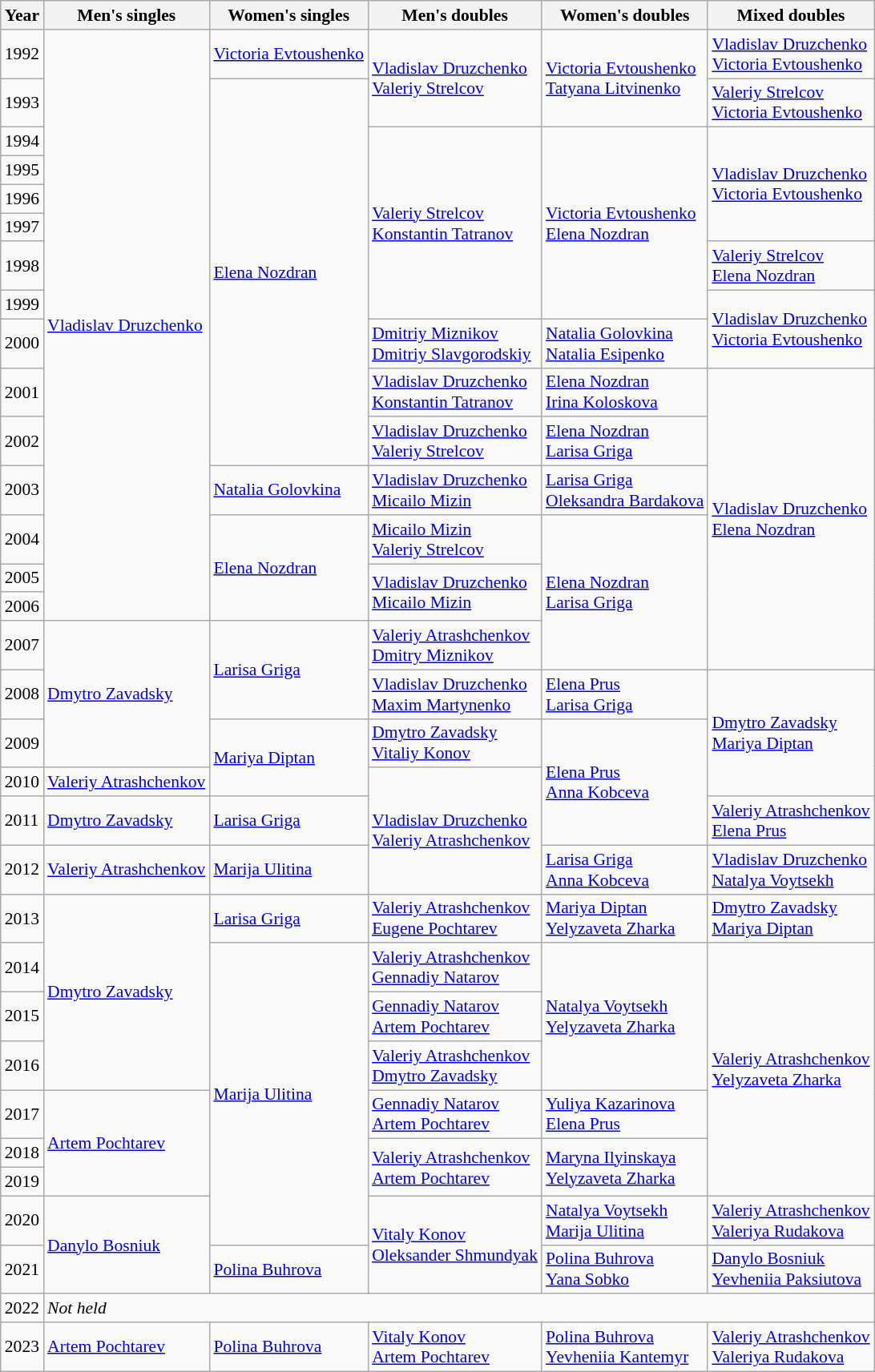<table class=wikitable style="font-size:90%;">
<tr>
<th>Year</th>
<th>Men's singles</th>
<th>Women's singles</th>
<th>Men's doubles</th>
<th>Women's doubles</th>
<th>Mixed doubles</th>
</tr>
<tr>
<td>1992</td>
<td rowspan=15><a href='#'>Vladislav Druzchenko</a></td>
<td><a href='#'>Victoria Evtoushenko</a></td>
<td rowspan=2><a href='#'>Vladislav Druzchenko</a><br><a href='#'>Valeriy Strelcov</a></td>
<td rowspan=2><a href='#'>Victoria Evtoushenko</a><br><a href='#'>Tatyana Litvinenko</a></td>
<td><a href='#'>Vladislav Druzchenko</a><br><a href='#'>Victoria Evtoushenko</a></td>
</tr>
<tr>
<td>1993</td>
<td rowspan=10><a href='#'>Elena Nozdran</a></td>
<td><a href='#'>Valeriy Strelcov</a><br><a href='#'>Victoria Evtoushenko</a></td>
</tr>
<tr>
<td>1994</td>
<td rowspan=6><a href='#'>Valeriy Strelcov</a><br><a href='#'>Konstantin Tatranov</a></td>
<td rowspan=6><a href='#'>Victoria Evtoushenko</a><br><a href='#'>Elena Nozdran</a></td>
<td rowspan=4><a href='#'>Vladislav Druzchenko</a><br><a href='#'>Victoria Evtoushenko</a></td>
</tr>
<tr>
<td>1995</td>
</tr>
<tr>
<td>1996</td>
</tr>
<tr>
<td>1997</td>
</tr>
<tr>
<td>1998</td>
<td><a href='#'>Valeriy Strelcov</a><br><a href='#'>Elena Nozdran</a></td>
</tr>
<tr>
<td>1999</td>
<td rowspan=2><a href='#'>Vladislav Druzchenko</a><br><a href='#'>Victoria Evtoushenko</a></td>
</tr>
<tr>
<td>2000</td>
<td><a href='#'>Dmitriy Miznikov</a><br><a href='#'>Dmitriy Slavgorodskiy</a></td>
<td><a href='#'>Natalia Golovkina</a><br><a href='#'>Natalia Esipenko</a></td>
</tr>
<tr>
<td>2001</td>
<td><a href='#'>Vladislav Druzchenko</a><br><a href='#'>Konstantin Tatranov</a></td>
<td><a href='#'>Elena Nozdran</a><br><a href='#'>Irina Koloskova</a></td>
<td rowspan=7><a href='#'>Vladislav Druzchenko</a><br><a href='#'>Elena Nozdran</a></td>
</tr>
<tr>
<td>2002</td>
<td><a href='#'>Vladislav Druzchenko</a><br><a href='#'>Valeriy Strelcov</a></td>
<td><a href='#'>Elena Nozdran</a><br><a href='#'>Larisa Griga</a></td>
</tr>
<tr>
<td>2003</td>
<td><a href='#'>Natalia Golovkina</a></td>
<td><a href='#'>Vladislav Druzchenko</a><br><a href='#'>Micailo Mizin</a></td>
<td><a href='#'>Larisa Griga</a><br><a href='#'>Oleksandra Bardakova</a></td>
</tr>
<tr>
<td>2004</td>
<td rowspan=3><a href='#'>Elena Nozdran</a></td>
<td><a href='#'>Micailo Mizin</a><br><a href='#'>Valeriy Strelcov</a></td>
<td rowspan=4><a href='#'>Elena Nozdran</a><br><a href='#'>Larisa Griga</a></td>
</tr>
<tr>
<td>2005</td>
<td rowspan=2><a href='#'>Vladislav Druzchenko</a><br><a href='#'>Micailo Mizin</a></td>
</tr>
<tr>
<td>2006</td>
</tr>
<tr>
<td>2007</td>
<td rowspan=3><a href='#'>Dmytro Zavadsky</a></td>
<td rowspan=2><a href='#'>Larisa Griga</a></td>
<td><a href='#'>Valeriy Atrashchenkov</a><br><a href='#'>Dmitry Miznikov</a></td>
</tr>
<tr>
<td>2008</td>
<td><a href='#'>Vladislav Druzchenko</a><br><a href='#'>Maxim Martynenko</a></td>
<td><a href='#'>Elena Prus</a><br><a href='#'>Larisa Griga</a></td>
<td rowspan=3><a href='#'>Dmytro Zavadsky</a><br><a href='#'>Mariya Diptan</a></td>
</tr>
<tr>
<td>2009</td>
<td rowspan=2><a href='#'>Mariya Diptan</a></td>
<td><a href='#'>Dmytro Zavadsky</a><br><a href='#'>Vitaliy Konov</a></td>
<td rowspan=3><a href='#'>Elena Prus</a><br><a href='#'>Anna Kobceva</a></td>
</tr>
<tr>
<td>2010</td>
<td><a href='#'>Valeriy Atrashchenkov</a></td>
<td rowspan=3><a href='#'>Vladislav Druzchenko</a><br><a href='#'>Valeriy Atrashchenkov</a></td>
</tr>
<tr>
<td>2011</td>
<td><a href='#'>Dmytro Zavadsky</a></td>
<td><a href='#'>Larisa Griga</a></td>
<td><a href='#'>Valeriy Atrashchenkov</a><br><a href='#'>Elena Prus</a></td>
</tr>
<tr>
<td>2012</td>
<td><a href='#'>Valeriy Atrashchenkov</a></td>
<td><a href='#'>Marija Ulitina</a></td>
<td><a href='#'>Larisa Griga</a><br><a href='#'>Anna Kobceva</a></td>
<td><a href='#'>Vladislav Druzchenko</a><br><a href='#'>Natalya Voytsekh</a></td>
</tr>
<tr>
<td>2013</td>
<td rowspan=4><a href='#'>Dmytro Zavadsky</a></td>
<td><a href='#'>Larisa Griga</a></td>
<td><a href='#'>Valeriy Atrashchenkov</a><br><a href='#'>Eugene Pochtarev</a></td>
<td><a href='#'>Mariya Diptan</a><br><a href='#'>Yelyzaveta Zharka</a></td>
<td><a href='#'>Dmytro Zavadsky</a><br><a href='#'>Mariya Diptan</a></td>
</tr>
<tr>
<td>2014</td>
<td rowspan=7><a href='#'>Marija Ulitina</a></td>
<td><a href='#'>Valeriy Atrashchenkov</a><br><a href='#'>Gennadiy Natarov</a></td>
<td rowspan=3><a href='#'>Natalya Voytsekh</a><br><a href='#'>Yelyzaveta Zharka</a></td>
<td rowspan=6><a href='#'>Valeriy Atrashchenkov</a><br><a href='#'>Yelyzaveta Zharka</a></td>
</tr>
<tr>
<td>2015</td>
<td><a href='#'>Gennadiy Natarov</a><br><a href='#'>Artem Pochtarev</a></td>
</tr>
<tr>
<td>2016</td>
<td><a href='#'>Valeriy Atrashchenkov</a><br><a href='#'>Dmytro Zavadsky</a></td>
</tr>
<tr>
<td>2017</td>
<td rowspan=3><a href='#'>Artem Pochtarev</a></td>
<td><a href='#'>Gennadiy Natarov</a><br><a href='#'>Artem Pochtarev</a></td>
<td><a href='#'>Yuliya Kazarinova</a><br><a href='#'>Elena Prus</a></td>
</tr>
<tr>
<td>2018</td>
<td rowspan=2><a href='#'>Valeriy Atrashchenkov</a><br><a href='#'>Artem Pochtarev</a></td>
<td rowspan=2><a href='#'>Maryna Ilyinskaya</a><br><a href='#'>Yelyzaveta Zharka</a></td>
</tr>
<tr>
<td>2019</td>
</tr>
<tr>
<td>2020</td>
<td rowspan=2><a href='#'>Danylo Bosniuk</a></td>
<td rowspan=2><a href='#'>Vitaly Konov</a><br><a href='#'>Oleksander Shmundyak</a></td>
<td><a href='#'>Natalya Voytsekh</a><br><a href='#'>Marija Ulitina</a></td>
<td><a href='#'>Valeriy Atrashchenkov</a><br><a href='#'>Valeriya Rudakova</a></td>
</tr>
<tr>
<td>2021</td>
<td><a href='#'>Polina Buhrova</a></td>
<td><a href='#'>Polina Buhrova</a><br><a href='#'>Yana Sobko</a></td>
<td><a href='#'>Danylo Bosniuk</a><br><a href='#'>Yevheniia Paksiutova</a></td>
</tr>
<tr>
<td>2022</td>
<td colspan=5><em>Not held</em></td>
</tr>
<tr>
<td>2023</td>
<td><a href='#'>Artem Pochtarev</a></td>
<td><a href='#'>Polina Buhrova</a></td>
<td><a href='#'>Vitaly Konov</a><br><a href='#'>Artem Pochtarev</a></td>
<td><a href='#'>Polina Buhrova</a><br><a href='#'>Yevheniia Kantemyr</a></td>
<td><a href='#'>Valeriy Atrashchenkov</a><br><a href='#'>Valeriya Rudakova</a></td>
</tr>
</table>
